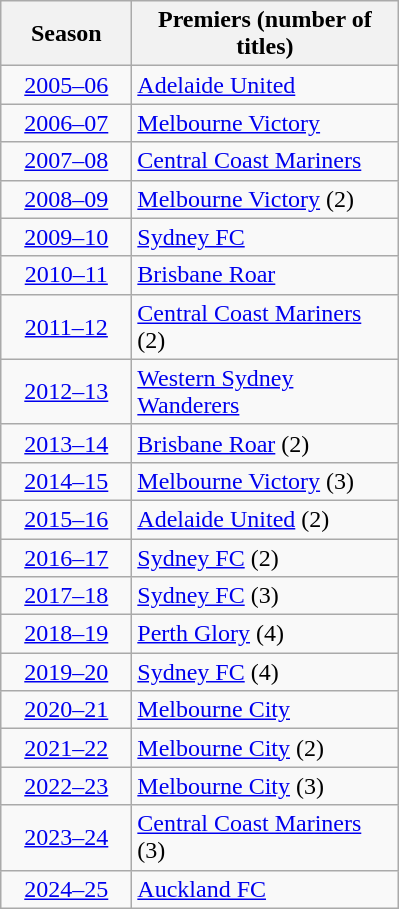<table class="wikitable sortable">
<tr>
<th width="80">Season</th>
<th width="170">Premiers (number of titles)</th>
</tr>
<tr>
<td align=center><a href='#'>2005–06</a></td>
<td><a href='#'>Adelaide United</a></td>
</tr>
<tr>
<td align=center><a href='#'>2006–07</a></td>
<td><a href='#'>Melbourne Victory</a></td>
</tr>
<tr>
<td align=center><a href='#'>2007–08</a></td>
<td><a href='#'>Central Coast Mariners</a></td>
</tr>
<tr>
<td align=center><a href='#'>2008–09</a></td>
<td><a href='#'>Melbourne Victory</a> (2)</td>
</tr>
<tr>
<td align=center><a href='#'>2009–10</a></td>
<td><a href='#'>Sydney FC</a></td>
</tr>
<tr>
<td align=center><a href='#'>2010–11</a></td>
<td><a href='#'>Brisbane Roar</a></td>
</tr>
<tr>
<td align=center><a href='#'>2011–12</a></td>
<td><a href='#'>Central Coast Mariners</a> (2)</td>
</tr>
<tr>
<td align=center><a href='#'>2012–13</a></td>
<td><a href='#'>Western Sydney Wanderers</a></td>
</tr>
<tr>
<td align=center><a href='#'>2013–14</a></td>
<td><a href='#'>Brisbane Roar</a> (2)</td>
</tr>
<tr>
<td align=center><a href='#'>2014–15</a></td>
<td><a href='#'>Melbourne Victory</a> (3)</td>
</tr>
<tr>
<td align=center><a href='#'>2015–16</a></td>
<td><a href='#'>Adelaide United</a> (2)</td>
</tr>
<tr>
<td align=center><a href='#'>2016–17</a></td>
<td><a href='#'>Sydney FC</a> (2)</td>
</tr>
<tr>
<td align=center><a href='#'>2017–18</a></td>
<td><a href='#'>Sydney FC</a> (3)</td>
</tr>
<tr>
<td align=center><a href='#'>2018–19</a></td>
<td><a href='#'>Perth Glory</a> (4)</td>
</tr>
<tr>
<td align=center><a href='#'>2019–20</a></td>
<td><a href='#'>Sydney FC</a> (4)</td>
</tr>
<tr>
<td align=center><a href='#'>2020–21</a></td>
<td><a href='#'>Melbourne City</a></td>
</tr>
<tr>
<td align=center><a href='#'>2021–22</a></td>
<td><a href='#'>Melbourne City</a> (2)</td>
</tr>
<tr>
<td align=center><a href='#'>2022–23</a></td>
<td><a href='#'>Melbourne City</a> (3)</td>
</tr>
<tr>
<td align=center><a href='#'>2023–24</a></td>
<td><a href='#'>Central Coast Mariners</a> (3)</td>
</tr>
<tr>
<td align="center"><a href='#'>2024–25</a></td>
<td><a href='#'>Auckland FC</a></td>
</tr>
</table>
